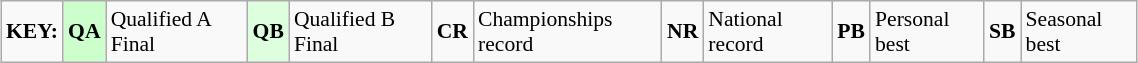<table class="wikitable" style="margin:0.5em auto; font-size:90%;position:relative;" width=60%>
<tr>
<td><strong>KEY:</strong></td>
<td bgcolor=ccffcc align=center><strong>QA</strong></td>
<td>Qualified A Final</td>
<td bgcolor=ddffdd align=center><strong>QB</strong></td>
<td>Qualified B Final</td>
<td align=center><strong>CR</strong></td>
<td>Championships record</td>
<td align=center><strong>NR</strong></td>
<td>National record</td>
<td align=center><strong>PB</strong></td>
<td>Personal best</td>
<td align=center><strong>SB</strong></td>
<td>Seasonal best</td>
</tr>
</table>
